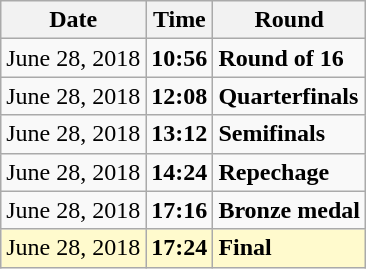<table class="wikitable">
<tr>
<th>Date</th>
<th>Time</th>
<th>Round</th>
</tr>
<tr>
<td>June 28, 2018</td>
<td><strong>10:56</strong></td>
<td><strong>Round of 16</strong></td>
</tr>
<tr>
<td>June 28, 2018</td>
<td><strong>12:08</strong></td>
<td><strong>Quarterfinals</strong></td>
</tr>
<tr>
<td>June 28, 2018</td>
<td><strong>13:12</strong></td>
<td><strong>Semifinals</strong></td>
</tr>
<tr>
<td>June 28, 2018</td>
<td><strong>14:24</strong></td>
<td><strong>Repechage</strong></td>
</tr>
<tr>
<td>June 28, 2018</td>
<td><strong>17:16</strong></td>
<td><strong>Bronze medal</strong></td>
</tr>
<tr style=background:lemonchiffon>
<td>June 28, 2018</td>
<td><strong>17:24</strong></td>
<td><strong>Final</strong></td>
</tr>
</table>
